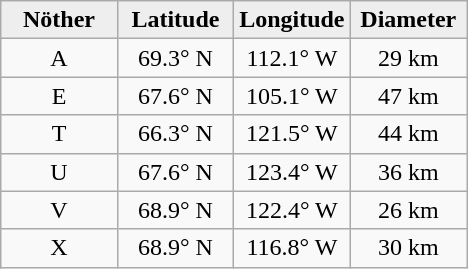<table class="wikitable">
<tr>
<th width="25%" style="background:#eeeeee;">Nöther</th>
<th width="25%" style="background:#eeeeee;">Latitude</th>
<th width="25%" style="background:#eeeeee;">Longitude</th>
<th width="25%" style="background:#eeeeee;">Diameter</th>
</tr>
<tr>
<td align="center">A</td>
<td align="center">69.3° N</td>
<td align="center">112.1° W</td>
<td align="center">29 km</td>
</tr>
<tr>
<td align="center">E</td>
<td align="center">67.6° N</td>
<td align="center">105.1° W</td>
<td align="center">47 km</td>
</tr>
<tr>
<td align="center">T</td>
<td align="center">66.3° N</td>
<td align="center">121.5° W</td>
<td align="center">44 km</td>
</tr>
<tr>
<td align="center">U</td>
<td align="center">67.6° N</td>
<td align="center">123.4° W</td>
<td align="center">36 km</td>
</tr>
<tr>
<td align="center">V</td>
<td align="center">68.9° N</td>
<td align="center">122.4° W</td>
<td align="center">26 km</td>
</tr>
<tr>
<td align="center">X</td>
<td align="center">68.9° N</td>
<td align="center">116.8° W</td>
<td align="center">30 km</td>
</tr>
</table>
